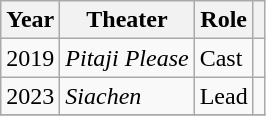<table class="wikitable">
<tr>
<th>Year</th>
<th>Theater</th>
<th>Role</th>
<th></th>
</tr>
<tr>
<td>2019</td>
<td><em>Pitaji Please</em></td>
<td>Cast</td>
<td></td>
</tr>
<tr>
<td>2023</td>
<td><em>Siachen</em></td>
<td>Lead</td>
<td></td>
</tr>
<tr>
</tr>
</table>
